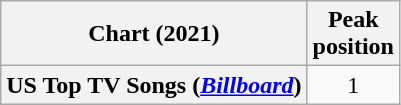<table class="wikitable sortable plainrowheaders" style="text-align:center">
<tr>
<th scope="col">Chart (2021)</th>
<th scope="col">Peak<br>position</th>
</tr>
<tr>
<th scope="row">US Top TV Songs (<em><a href='#'>Billboard</a></em>)</th>
<td>1</td>
</tr>
</table>
